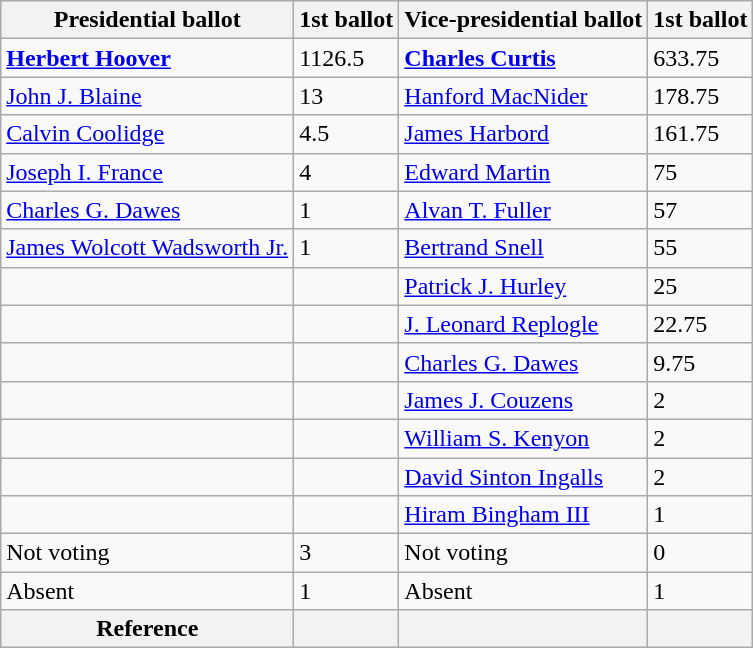<table class="wikitable" style="text-align:left">
<tr>
<th>Presidential ballot</th>
<th>1st ballot</th>
<th>Vice-presidential ballot</th>
<th>1st ballot</th>
</tr>
<tr>
<td><strong><a href='#'>Herbert Hoover</a></strong></td>
<td>1126.5</td>
<td><strong><a href='#'>Charles Curtis</a></strong></td>
<td>633.75</td>
</tr>
<tr>
<td><a href='#'>John J. Blaine</a></td>
<td>13</td>
<td><a href='#'>Hanford MacNider</a></td>
<td>178.75</td>
</tr>
<tr>
<td><a href='#'>Calvin Coolidge</a></td>
<td>4.5</td>
<td><a href='#'>James Harbord</a></td>
<td>161.75</td>
</tr>
<tr>
<td><a href='#'>Joseph I. France</a></td>
<td>4</td>
<td><a href='#'>Edward Martin</a></td>
<td>75</td>
</tr>
<tr>
<td><a href='#'>Charles G. Dawes</a></td>
<td>1</td>
<td><a href='#'>Alvan T. Fuller</a></td>
<td>57</td>
</tr>
<tr>
<td><a href='#'>James Wolcott Wadsworth Jr.</a></td>
<td>1</td>
<td><a href='#'>Bertrand Snell</a></td>
<td>55</td>
</tr>
<tr>
<td></td>
<td></td>
<td><a href='#'>Patrick J. Hurley</a></td>
<td>25</td>
</tr>
<tr>
<td></td>
<td></td>
<td><a href='#'>J. Leonard Replogle</a></td>
<td>22.75</td>
</tr>
<tr>
<td></td>
<td></td>
<td><a href='#'>Charles G. Dawes</a></td>
<td>9.75</td>
</tr>
<tr>
<td></td>
<td></td>
<td><a href='#'>James J. Couzens</a></td>
<td>2</td>
</tr>
<tr>
<td></td>
<td></td>
<td><a href='#'>William S. Kenyon</a></td>
<td>2</td>
</tr>
<tr>
<td></td>
<td></td>
<td><a href='#'>David Sinton Ingalls</a></td>
<td>2</td>
</tr>
<tr>
<td></td>
<td></td>
<td><a href='#'>Hiram Bingham III</a></td>
<td>1</td>
</tr>
<tr>
<td>Not voting</td>
<td>3</td>
<td>Not voting</td>
<td>0</td>
</tr>
<tr>
<td>Absent</td>
<td>1</td>
<td>Absent</td>
<td>1</td>
</tr>
<tr>
<th>Reference</th>
<th></th>
<th></th>
<th></th>
</tr>
</table>
